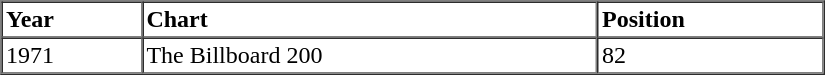<table border="1" cellspacing="0" cellpadding="2" style="width:550px;">
<tr>
<th align="left">Year</th>
<th align="left">Chart</th>
<th align="left">Position</th>
</tr>
<tr>
<td align="left">1971</td>
<td align="left">The Billboard 200</td>
<td align="left">82</td>
</tr>
</table>
